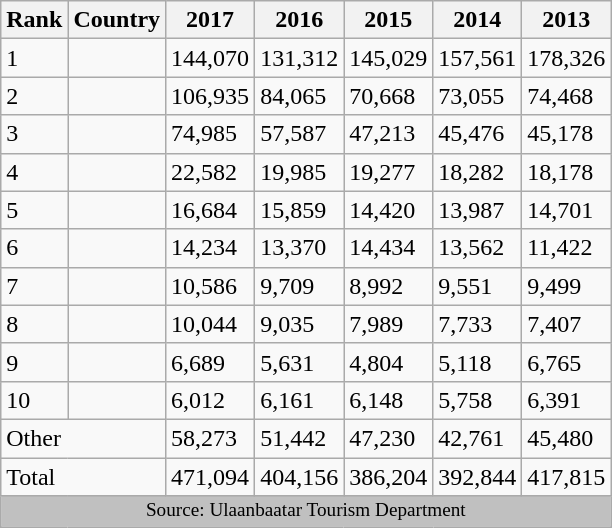<table class="wikitable sortable collapsible collapsed">
<tr>
<th>Rank</th>
<th>Country</th>
<th>2017</th>
<th>2016</th>
<th>2015</th>
<th>2014</th>
<th>2013</th>
</tr>
<tr>
<td>1</td>
<td></td>
<td>144,070</td>
<td>131,312</td>
<td>145,029</td>
<td>157,561</td>
<td>178,326</td>
</tr>
<tr>
<td>2</td>
<td></td>
<td>106,935</td>
<td>84,065</td>
<td>70,668</td>
<td>73,055</td>
<td>74,468</td>
</tr>
<tr>
<td>3</td>
<td></td>
<td>74,985</td>
<td>57,587</td>
<td>47,213</td>
<td>45,476</td>
<td>45,178</td>
</tr>
<tr>
<td>4</td>
<td></td>
<td>22,582</td>
<td>19,985</td>
<td>19,277</td>
<td>18,282</td>
<td>18,178</td>
</tr>
<tr>
<td>5</td>
<td></td>
<td>16,684</td>
<td>15,859</td>
<td>14,420</td>
<td>13,987</td>
<td>14,701</td>
</tr>
<tr>
<td>6</td>
<td></td>
<td>14,234</td>
<td>13,370</td>
<td>14,434</td>
<td>13,562</td>
<td>11,422</td>
</tr>
<tr>
<td>7</td>
<td></td>
<td>10,586</td>
<td>9,709</td>
<td>8,992</td>
<td>9,551</td>
<td>9,499</td>
</tr>
<tr>
<td>8</td>
<td></td>
<td>10,044</td>
<td>9,035</td>
<td>7,989</td>
<td>7,733</td>
<td>7,407</td>
</tr>
<tr>
<td>9</td>
<td></td>
<td>6,689</td>
<td>5,631</td>
<td>4,804</td>
<td>5,118</td>
<td>6,765</td>
</tr>
<tr>
<td>10</td>
<td></td>
<td>6,012</td>
<td>6,161</td>
<td>6,148</td>
<td>5,758</td>
<td>6,391</td>
</tr>
<tr>
<td colspan="2">Other</td>
<td>58,273</td>
<td>51,442</td>
<td>47,230</td>
<td>42,761</td>
<td>45,480</td>
</tr>
<tr>
<td colspan="2">Total</td>
<td>471,094</td>
<td>404,156</td>
<td>386,204</td>
<td>392,844</td>
<td>417,815</td>
</tr>
<tr>
<td colspan="7" style="font-size:80%; background:silver; text-align:center;">Source: Ulaanbaatar Tourism Department</td>
</tr>
</table>
